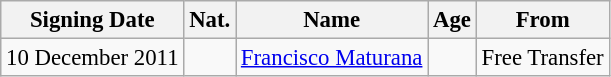<table class="wikitable" style="font-size: 95%; text-align: center;">
<tr>
<th>Signing Date</th>
<th>Nat.</th>
<th>Name</th>
<th>Age</th>
<th>From</th>
</tr>
<tr>
<td>10 December 2011</td>
<td></td>
<td align=left><a href='#'>Francisco Maturana</a></td>
<td></td>
<td>Free Transfer</td>
</tr>
</table>
